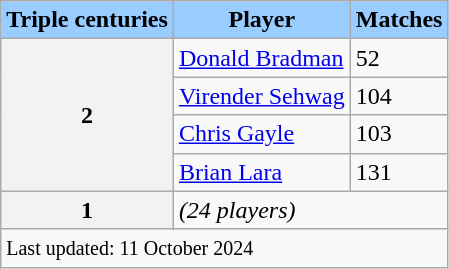<table class="wikitable">
<tr style="background:#9cf; text-align:center;">
<td><strong>Triple centuries</strong></td>
<td><strong>Player</strong></td>
<td><strong>Matches</strong></td>
</tr>
<tr>
<th rowspan="4" style="vertical-align:middle;">2</th>
<td> <a href='#'>Donald Bradman</a></td>
<td>52</td>
</tr>
<tr>
<td> <a href='#'>Virender Sehwag</a></td>
<td>104</td>
</tr>
<tr>
<td> <a href='#'>Chris Gayle</a></td>
<td>103</td>
</tr>
<tr>
<td> <a href='#'>Brian Lara</a></td>
<td>131</td>
</tr>
<tr>
<th>1</th>
<td colspan="2"><em>(24 players)</em></td>
</tr>
<tr>
<td colspan="3"><small>Last updated: 11 October 2024</small></td>
</tr>
</table>
